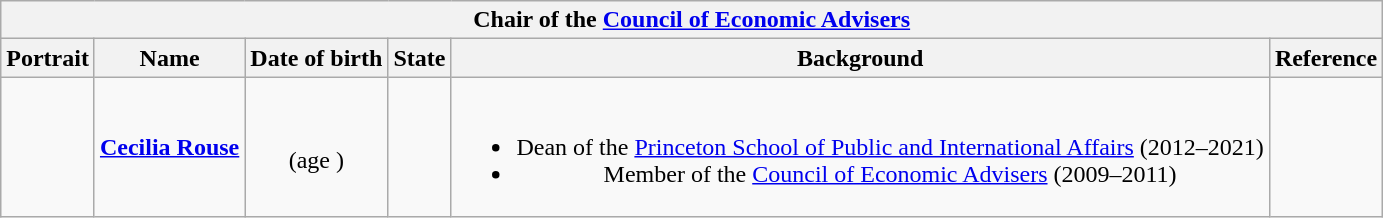<table class="wikitable collapsible" style="text-align:center;">
<tr>
<th colspan="6">Chair of the <a href='#'>Council of Economic Advisers</a></th>
</tr>
<tr>
<th>Portrait</th>
<th>Name</th>
<th>Date of birth</th>
<th>State</th>
<th>Background</th>
<th>Reference</th>
</tr>
<tr>
<td></td>
<td><strong><a href='#'>Cecilia Rouse</a></strong></td>
<td><br>(age )</td>
<td></td>
<td><br><ul><li>Dean of the <a href='#'>Princeton School of Public and International Affairs</a> (2012–2021)</li><li>Member of the <a href='#'>Council of Economic Advisers</a> (2009–2011)</li></ul></td>
<td></td>
</tr>
</table>
